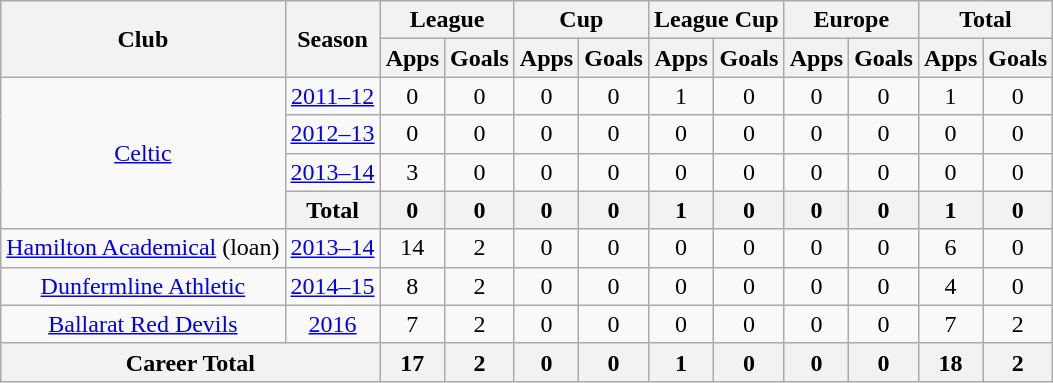<table class="wikitable" style="text-align: center;">
<tr>
<th rowspan="2">Club</th>
<th rowspan="2">Season</th>
<th colspan="2">League</th>
<th colspan="2">Cup</th>
<th colspan="2">League Cup</th>
<th colspan="2">Europe</th>
<th colspan="2">Total</th>
</tr>
<tr>
<th>Apps</th>
<th>Goals</th>
<th>Apps</th>
<th>Goals</th>
<th>Apps</th>
<th>Goals</th>
<th>Apps</th>
<th>Goals</th>
<th>Apps</th>
<th>Goals</th>
</tr>
<tr>
<td rowspan="4" valign=centre><a href='#'>Celtic</a></td>
<td><a href='#'>2011–12</a></td>
<td>0</td>
<td>0</td>
<td>0</td>
<td>0</td>
<td>1</td>
<td>0</td>
<td>0</td>
<td>0</td>
<td>1</td>
<td>0</td>
</tr>
<tr>
<td><a href='#'>2012–13</a></td>
<td>0</td>
<td>0</td>
<td>0</td>
<td>0</td>
<td>0</td>
<td>0</td>
<td>0</td>
<td>0</td>
<td>0</td>
<td>0</td>
</tr>
<tr>
<td><a href='#'>2013–14</a></td>
<td>3</td>
<td>0</td>
<td>0</td>
<td>0</td>
<td>0</td>
<td>0</td>
<td>0</td>
<td>0</td>
<td>0</td>
<td>0</td>
</tr>
<tr>
<th>Total</th>
<th>0</th>
<th>0</th>
<th>0</th>
<th>0</th>
<th>1</th>
<th>0</th>
<th>0</th>
<th>0</th>
<th>1</th>
<th>0</th>
</tr>
<tr>
<td><a href='#'>Hamilton Academical</a> (loan)</td>
<td><a href='#'>2013–14</a></td>
<td>14</td>
<td>2</td>
<td>0</td>
<td>0</td>
<td>0</td>
<td>0</td>
<td>0</td>
<td>0</td>
<td>6</td>
<td>0</td>
</tr>
<tr>
<td><a href='#'>Dunfermline Athletic</a></td>
<td><a href='#'>2014–15</a></td>
<td>8</td>
<td>2</td>
<td>0</td>
<td>0</td>
<td>0</td>
<td>0</td>
<td>0</td>
<td>0</td>
<td>4</td>
<td>0</td>
</tr>
<tr>
<td><a href='#'>Ballarat Red Devils</a></td>
<td><a href='#'>2016</a></td>
<td>7</td>
<td>2</td>
<td>0</td>
<td>0</td>
<td>0</td>
<td>0</td>
<td>0</td>
<td>0</td>
<td>7</td>
<td>2</td>
</tr>
<tr>
<th colspan="2">Career Total</th>
<th>17</th>
<th>2</th>
<th>0</th>
<th>0</th>
<th>1</th>
<th>0</th>
<th>0</th>
<th>0</th>
<th>18</th>
<th>2</th>
</tr>
</table>
